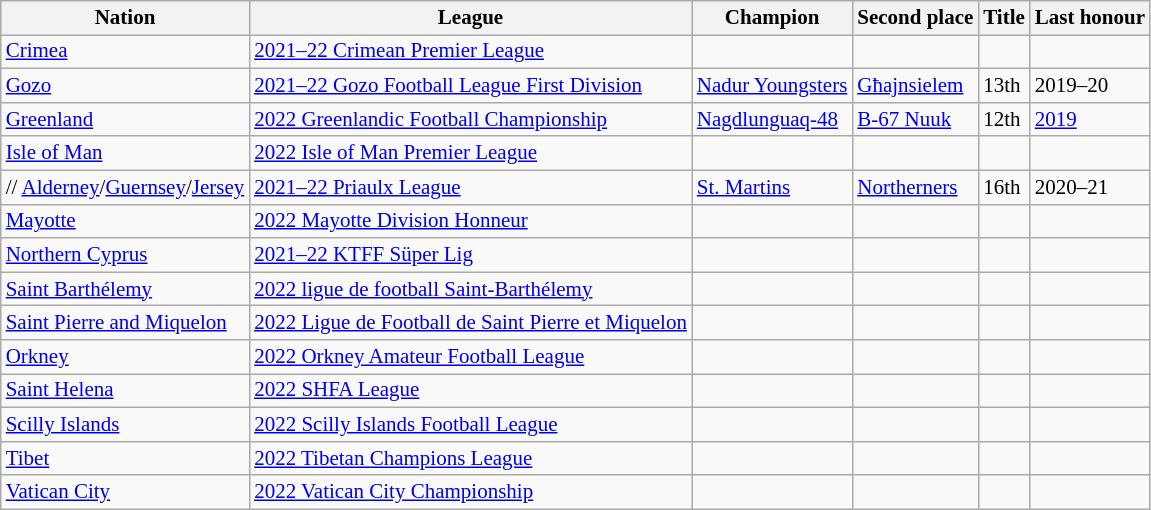<table class=wikitable style="font-size:14px">
<tr>
<th>Nation</th>
<th>League</th>
<th>Champion</th>
<th>Second place</th>
<th data-sort-type="number">Title</th>
<th>Last honour</th>
</tr>
<tr>
<td align=left> <a href='#'>Crimea</a></td>
<td align=left><a href='#'>2021–22 Crimean Premier League</a></td>
<td></td>
<td></td>
<td></td>
<td></td>
</tr>
<tr>
<td align=left> <a href='#'>Gozo</a></td>
<td align=left><a href='#'>2021–22 Gozo Football League First Division</a></td>
<td><a href='#'>Nadur Youngsters</a></td>
<td><a href='#'>Għajnsielem</a></td>
<td>13th</td>
<td>2019–20</td>
</tr>
<tr>
<td align=left> <a href='#'>Greenland</a></td>
<td align=left><a href='#'>2022 Greenlandic Football Championship</a></td>
<td><a href='#'>Nagdlunguaq-48</a></td>
<td><a href='#'>B-67 Nuuk</a></td>
<td>12th</td>
<td><a href='#'>2019</a></td>
</tr>
<tr>
<td align=left> <a href='#'>Isle of Man</a></td>
<td align=left><a href='#'>2022 Isle of Man Premier League</a></td>
<td></td>
<td></td>
<td></td>
<td></td>
</tr>
<tr>
<td align=left>// <a href='#'>Alderney</a>/<a href='#'>Guernsey</a>/<a href='#'>Jersey</a></td>
<td align=left><a href='#'>2021–22 Priaulx League</a></td>
<td><a href='#'>St. Martins</a></td>
<td><a href='#'>Northerners</a></td>
<td>16th</td>
<td>2020–21</td>
</tr>
<tr>
<td align=left> <a href='#'>Mayotte</a></td>
<td align=left><a href='#'>2022 Mayotte Division Honneur</a></td>
<td></td>
<td></td>
<td></td>
<td></td>
</tr>
<tr>
<td align=left> <a href='#'>Northern Cyprus</a></td>
<td align=left><a href='#'>2021–22 KTFF Süper Lig</a></td>
<td></td>
<td></td>
<td></td>
<td></td>
</tr>
<tr>
<td align=left> <a href='#'>Saint Barthélemy</a></td>
<td align=left><a href='#'>2022 ligue de football Saint-Barthélemy</a></td>
<td></td>
<td></td>
<td></td>
<td></td>
</tr>
<tr>
<td align=left> <a href='#'>Saint Pierre and Miquelon</a></td>
<td align=left><a href='#'>2022 Ligue de Football de Saint Pierre et Miquelon</a></td>
<td></td>
<td></td>
<td></td>
<td></td>
</tr>
<tr>
<td align=left> <a href='#'>Orkney</a></td>
<td align=left><a href='#'>2022 Orkney Amateur Football League</a></td>
<td></td>
<td></td>
<td></td>
<td></td>
</tr>
<tr>
<td align=left> <a href='#'>Saint Helena</a></td>
<td align=left><a href='#'>2022 SHFA League</a></td>
<td></td>
<td></td>
<td></td>
<td></td>
</tr>
<tr>
<td align=left><a href='#'>Scilly Islands</a></td>
<td align=left><a href='#'>2022 Scilly Islands Football League</a></td>
<td></td>
<td></td>
<td></td>
<td></td>
</tr>
<tr>
<td align=left> <a href='#'>Tibet</a></td>
<td align=left><a href='#'>2022 Tibetan Champions League</a></td>
<td></td>
<td></td>
<td></td>
<td></td>
</tr>
<tr>
<td align=left> <a href='#'>Vatican City</a></td>
<td align=left><a href='#'>2022 Vatican City Championship</a></td>
<td></td>
<td></td>
<td></td>
<td></td>
</tr>
</table>
